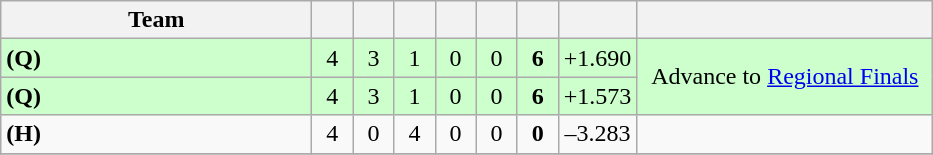<table class="wikitable" style="text-align:center">
<tr>
<th width=200>Team</th>
<th width=20></th>
<th width=20></th>
<th width=20></th>
<th width=20></th>
<th width=20></th>
<th width=20></th>
<th width=45></th>
<th width=190></th>
</tr>
<tr style="background:#cfc">
<td align="left"> <strong>(Q)</strong></td>
<td>4</td>
<td>3</td>
<td>1</td>
<td>0</td>
<td>0</td>
<td><strong>6</strong></td>
<td>+1.690</td>
<td rowspan=2>Advance to <a href='#'>Regional Finals</a></td>
</tr>
<tr style="background:#cfc">
<td align="left"> <strong>(Q)</strong></td>
<td>4</td>
<td>3</td>
<td>1</td>
<td>0</td>
<td>0</td>
<td><strong>6</strong></td>
<td>+1.573</td>
</tr>
<tr>
<td align="left"> <strong>(H)</strong></td>
<td>4</td>
<td>0</td>
<td>4</td>
<td>0</td>
<td>0</td>
<td><strong>0</strong></td>
<td>–3.283</td>
<td></td>
</tr>
<tr>
</tr>
</table>
